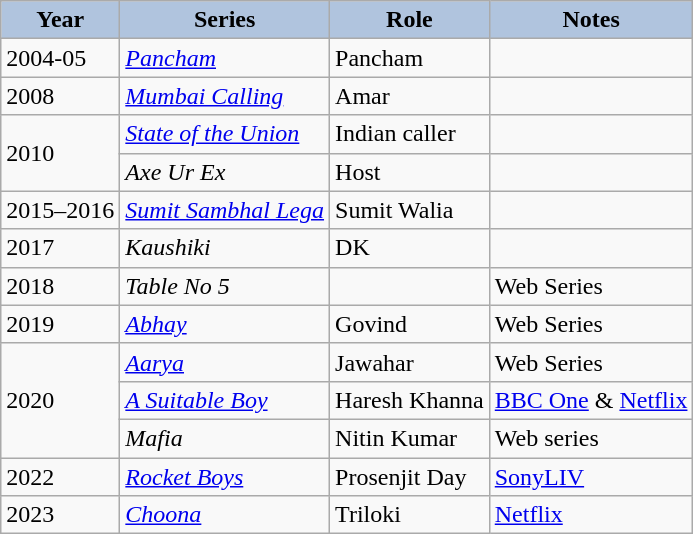<table class="wikitable">
<tr align="center">
<th style="background:#B0C4DE;">Year</th>
<th style="background:#B0C4DE;">Series</th>
<th style="background:#B0C4DE;">Role</th>
<th style="background:#B0C4DE;">Notes</th>
</tr>
<tr>
<td>2004-05</td>
<td><em><a href='#'>Pancham</a></em></td>
<td>Pancham</td>
<td></td>
</tr>
<tr>
<td>2008</td>
<td><em><a href='#'>Mumbai Calling</a></em></td>
<td>Amar</td>
<td></td>
</tr>
<tr>
<td rowspan="2">2010</td>
<td><em><a href='#'>State of the Union</a></em></td>
<td>Indian caller</td>
<td></td>
</tr>
<tr>
<td><em>Axe Ur Ex</em></td>
<td>Host</td>
<td></td>
</tr>
<tr>
<td>2015–2016</td>
<td><em><a href='#'>Sumit Sambhal Lega</a></em></td>
<td>Sumit Walia</td>
<td></td>
</tr>
<tr>
<td>2017</td>
<td><em>Kaushiki</em></td>
<td>DK</td>
<td></td>
</tr>
<tr>
<td>2018</td>
<td><em>Table No 5</em></td>
<td></td>
<td>Web Series </td>
</tr>
<tr>
<td>2019</td>
<td><em><a href='#'>Abhay</a></em></td>
<td>Govind</td>
<td>Web Series </td>
</tr>
<tr>
<td rowspan="3">2020</td>
<td><em><a href='#'>Aarya</a></em></td>
<td>Jawahar</td>
<td>Web Series</td>
</tr>
<tr>
<td><em><a href='#'>A Suitable Boy</a></em></td>
<td>Haresh Khanna</td>
<td><a href='#'>BBC One</a> & <a href='#'>Netflix</a></td>
</tr>
<tr>
<td><em>Mafia</em></td>
<td>Nitin Kumar</td>
<td>Web series</td>
</tr>
<tr>
<td>2022</td>
<td><em><a href='#'>Rocket Boys</a></em></td>
<td>Prosenjit Day</td>
<td><a href='#'>SonyLIV</a></td>
</tr>
<tr>
<td>2023</td>
<td><em><a href='#'>Choona</a></em></td>
<td>Triloki</td>
<td><a href='#'>Netflix</a></td>
</tr>
</table>
